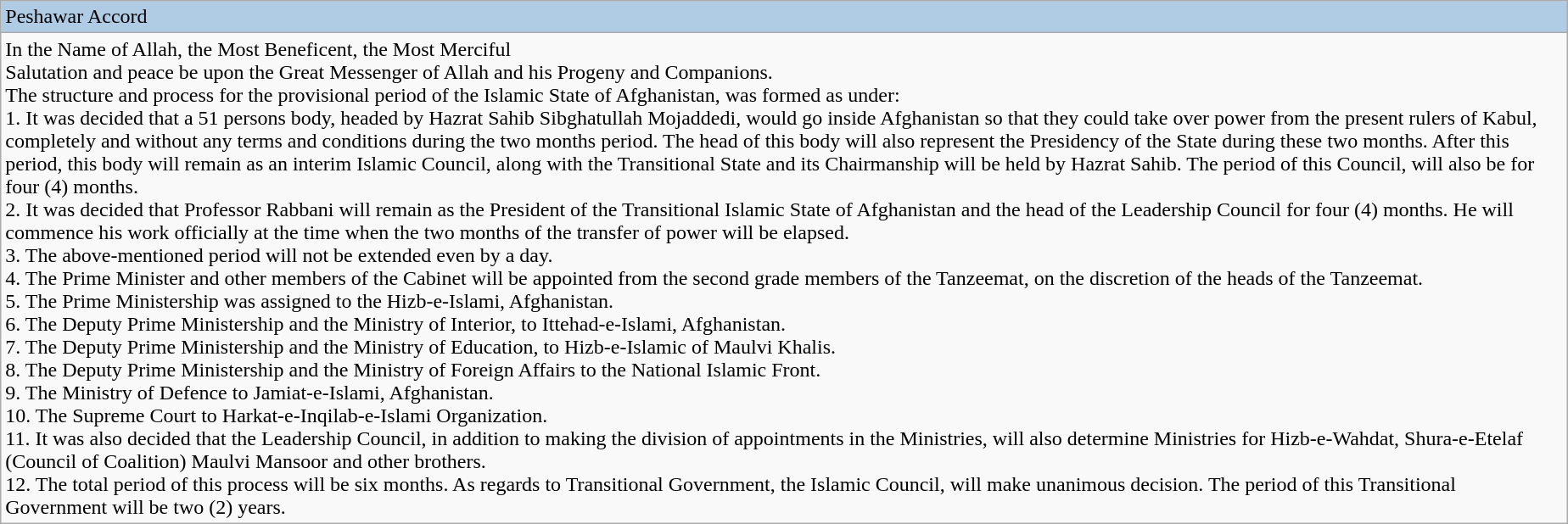<table class="wikitable" style="text-align:left; margin-left:1em; float:center">
<tr>
<td style="background:#b0cce5;" colspan="5"><div>Peshawar Accord</div></td>
</tr>
<tr>
<td>In the Name of Allah, the Most Beneficent, the Most Merciful<br>Salutation and peace be upon the Great Messenger of Allah and his Progeny and
Companions.<br>The structure and process for the provisional period of the Islamic State of Afghanistan,
was formed as under:<br>1. It was decided that a 51 persons body, headed by Hazrat Sahib Sibghatullah
Mojaddedi, would go inside Afghanistan so that they could take over power from the
present rulers of Kabul, completely and without any terms and conditions during the two
months period. The head of this body will also represent the Presidency of the State
during these two months. After this period, this body will remain as an interim Islamic
Council, along with the Transitional State and its Chairmanship will be held by Hazrat
Sahib. The period of this Council, will also be for four (4) months.<br>2. It was decided that Professor Rabbani will remain as the President of the Transitional
Islamic State of Afghanistan and the head of the Leadership Council for four (4) months.
He will commence his work officially at the time when the two months of the transfer of
power will be elapsed.<br>3. The above-mentioned period will not be extended even by a day.<br>4. The Prime Minister and other members of the Cabinet will be appointed from the
second grade members of the Tanzeemat, on the discretion of the heads of the
Tanzeemat.<br>5. The Prime Ministership was assigned to the Hizb-e-Islami, Afghanistan.<br>6. The Deputy Prime Ministership and the Ministry of Interior, to Ittehad-e-Islami,
Afghanistan.<br>7. The Deputy Prime Ministership and the Ministry of Education, to Hizb-e-Islamic of
Maulvi Khalis.<br>8. The Deputy Prime Ministership and the Ministry of Foreign Affairs to the National
Islamic Front.<br>9. The Ministry of Defence to Jamiat-e-Islami, Afghanistan.<br>10. The Supreme Court to Harkat-e-Inqilab-e-Islami Organization.<br>11. It was also decided that the Leadership Council, in addition to making the division
of appointments in the Ministries, will also determine Ministries for Hizb-e-Wahdat,
Shura-e-Etelaf (Council of Coalition) Maulvi Mansoor and other brothers.<br>12. The total period of this process will be six months. As regards to Transitional
Government, the Islamic Council, will make unanimous decision. The period of this
Transitional Government will be two (2) years.</td>
</tr>
</table>
